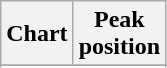<table class="wikitable sortable" border="1">
<tr>
<th>Chart</th>
<th>Peak<br>position</th>
</tr>
<tr>
</tr>
<tr>
</tr>
<tr>
</tr>
<tr>
</tr>
<tr>
</tr>
</table>
